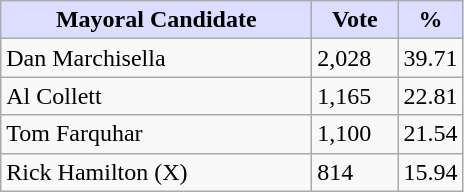<table class="wikitable">
<tr>
<th style="background:#ddf; width:200px;">Mayoral Candidate</th>
<th style="background:#ddf; width:50px;">Vote</th>
<th style="background:#ddf; width:30px;">%</th>
</tr>
<tr>
<td>Dan Marchisella</td>
<td>2,028</td>
<td>39.71</td>
</tr>
<tr>
<td>Al Collett</td>
<td>1,165</td>
<td>22.81</td>
</tr>
<tr>
<td>Tom Farquhar</td>
<td>1,100</td>
<td>21.54</td>
</tr>
<tr>
<td>Rick Hamilton (X)</td>
<td>814</td>
<td>15.94</td>
</tr>
</table>
